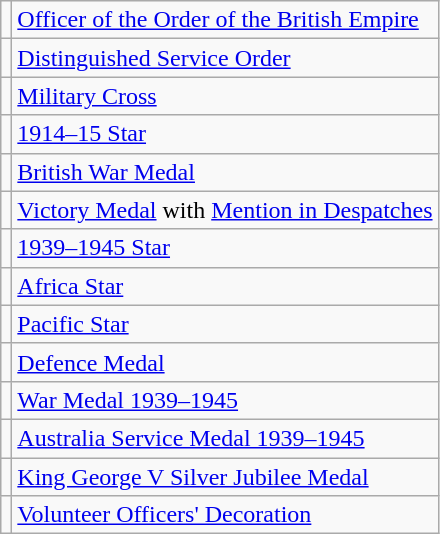<table class="wikitable">
<tr>
<td></td>
<td><a href='#'>Officer of the Order of the British Empire</a></td>
</tr>
<tr>
<td></td>
<td><a href='#'>Distinguished Service Order</a></td>
</tr>
<tr>
<td></td>
<td><a href='#'>Military Cross</a></td>
</tr>
<tr>
<td></td>
<td><a href='#'>1914–15 Star</a></td>
</tr>
<tr>
<td></td>
<td><a href='#'>British War Medal</a></td>
</tr>
<tr>
<td></td>
<td><a href='#'>Victory Medal</a> with <a href='#'>Mention in Despatches</a></td>
</tr>
<tr>
<td></td>
<td><a href='#'>1939–1945 Star</a></td>
</tr>
<tr>
<td></td>
<td><a href='#'>Africa Star</a></td>
</tr>
<tr>
<td></td>
<td><a href='#'>Pacific Star</a></td>
</tr>
<tr>
<td></td>
<td><a href='#'>Defence Medal</a></td>
</tr>
<tr>
<td></td>
<td><a href='#'>War Medal 1939–1945</a></td>
</tr>
<tr>
<td></td>
<td><a href='#'>Australia Service Medal 1939–1945</a></td>
</tr>
<tr>
<td></td>
<td><a href='#'>King George V Silver Jubilee Medal</a></td>
</tr>
<tr>
<td></td>
<td><a href='#'>Volunteer Officers' Decoration</a></td>
</tr>
</table>
